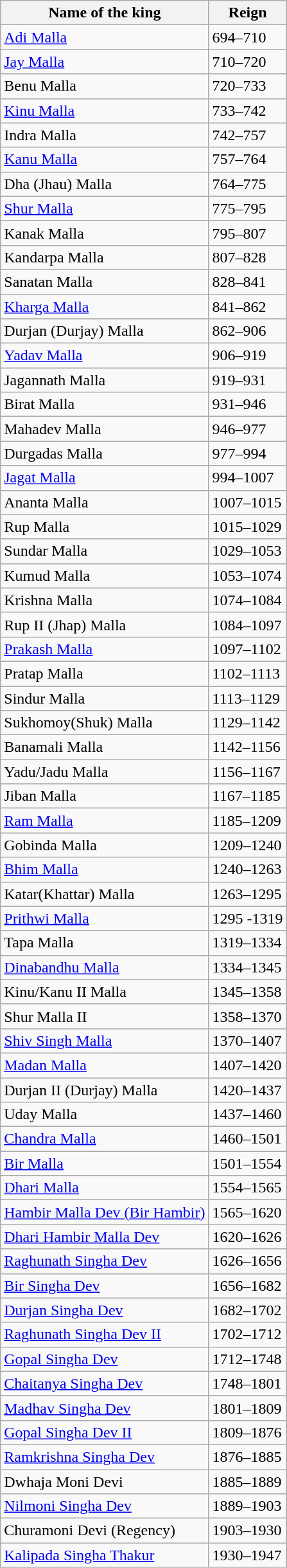<table class="wikitable">
<tr>
<th>Name of the king</th>
<th>Reign</th>
</tr>
<tr>
<td><a href='#'>Adi Malla</a></td>
<td>694–710</td>
</tr>
<tr>
<td><a href='#'>Jay Malla</a></td>
<td>710–720</td>
</tr>
<tr>
<td>Benu Malla</td>
<td>720–733</td>
</tr>
<tr>
<td><a href='#'>Kinu Malla</a></td>
<td>733–742</td>
</tr>
<tr>
<td>Indra Malla</td>
<td>742–757</td>
</tr>
<tr>
<td><a href='#'>Kanu Malla</a></td>
<td>757–764</td>
</tr>
<tr>
<td>Dha (Jhau) Malla</td>
<td>764–775</td>
</tr>
<tr>
<td><a href='#'>Shur Malla</a></td>
<td>775–795</td>
</tr>
<tr>
<td>Kanak Malla</td>
<td>795–807</td>
</tr>
<tr>
<td>Kandarpa Malla</td>
<td>807–828</td>
</tr>
<tr>
<td>Sanatan Malla</td>
<td>828–841</td>
</tr>
<tr>
<td><a href='#'>Kharga Malla</a></td>
<td>841–862</td>
</tr>
<tr>
<td>Durjan (Durjay) Malla</td>
<td>862–906</td>
</tr>
<tr>
<td><a href='#'>Yadav Malla</a></td>
<td>906–919</td>
</tr>
<tr>
<td>Jagannath Malla</td>
<td>919–931</td>
</tr>
<tr>
<td>Birat Malla</td>
<td>931–946</td>
</tr>
<tr>
<td>Mahadev Malla</td>
<td>946–977</td>
</tr>
<tr>
<td>Durgadas Malla</td>
<td>977–994</td>
</tr>
<tr>
<td><a href='#'>Jagat Malla</a></td>
<td>994–1007</td>
</tr>
<tr>
<td>Ananta Malla</td>
<td>1007–1015</td>
</tr>
<tr>
<td>Rup Malla</td>
<td>1015–1029</td>
</tr>
<tr>
<td>Sundar Malla</td>
<td>1029–1053</td>
</tr>
<tr>
<td>Kumud Malla</td>
<td>1053–1074</td>
</tr>
<tr>
<td>Krishna Malla</td>
<td>1074–1084</td>
</tr>
<tr>
<td>Rup II (Jhap) Malla</td>
<td>1084–1097</td>
</tr>
<tr>
<td><a href='#'>Prakash Malla</a></td>
<td>1097–1102</td>
</tr>
<tr>
<td>Pratap Malla</td>
<td>1102–1113</td>
</tr>
<tr>
<td>Sindur Malla</td>
<td>1113–1129</td>
</tr>
<tr>
<td>Sukhomoy(Shuk) Malla</td>
<td>1129–1142</td>
</tr>
<tr>
<td>Banamali Malla</td>
<td>1142–1156</td>
</tr>
<tr>
<td>Yadu/Jadu Malla</td>
<td>1156–1167</td>
</tr>
<tr>
<td>Jiban Malla</td>
<td>1167–1185</td>
</tr>
<tr>
<td><a href='#'>Ram Malla</a></td>
<td>1185–1209</td>
</tr>
<tr>
<td>Gobinda Malla</td>
<td>1209–1240</td>
</tr>
<tr>
<td><a href='#'>Bhim Malla</a></td>
<td>1240–1263</td>
</tr>
<tr>
<td>Katar(Khattar) Malla</td>
<td>1263–1295</td>
</tr>
<tr>
<td><a href='#'>Prithwi Malla</a></td>
<td>1295 -1319</td>
</tr>
<tr>
<td>Tapa Malla</td>
<td>1319–1334</td>
</tr>
<tr>
<td><a href='#'>Dinabandhu Malla</a></td>
<td>1334–1345</td>
</tr>
<tr>
<td>Kinu/Kanu II Malla</td>
<td>1345–1358</td>
</tr>
<tr>
<td>Shur Malla II</td>
<td>1358–1370</td>
</tr>
<tr>
<td><a href='#'>Shiv Singh Malla</a></td>
<td>1370–1407</td>
</tr>
<tr>
<td><a href='#'>Madan Malla</a></td>
<td>1407–1420</td>
</tr>
<tr>
<td>Durjan II (Durjay) Malla</td>
<td>1420–1437</td>
</tr>
<tr>
<td>Uday Malla</td>
<td>1437–1460</td>
</tr>
<tr>
<td><a href='#'>Chandra Malla</a></td>
<td>1460–1501</td>
</tr>
<tr>
<td><a href='#'>Bir Malla</a></td>
<td>1501–1554</td>
</tr>
<tr>
<td><a href='#'>Dhari Malla</a></td>
<td>1554–1565</td>
</tr>
<tr>
<td><a href='#'>Hambir Malla Dev (Bir Hambir)</a></td>
<td>1565–1620</td>
</tr>
<tr>
<td><a href='#'>Dhari Hambir Malla Dev</a></td>
<td>1620–1626</td>
</tr>
<tr>
<td><a href='#'>Raghunath Singha Dev</a></td>
<td>1626–1656</td>
</tr>
<tr>
<td><a href='#'>Bir Singha Dev</a></td>
<td>1656–1682</td>
</tr>
<tr>
<td><a href='#'>Durjan Singha Dev</a></td>
<td>1682–1702</td>
</tr>
<tr>
<td><a href='#'>Raghunath Singha Dev II</a></td>
<td>1702–1712</td>
</tr>
<tr>
<td><a href='#'>Gopal Singha Dev</a></td>
<td>1712–1748</td>
</tr>
<tr>
<td><a href='#'>Chaitanya Singha Dev</a></td>
<td>1748–1801</td>
</tr>
<tr>
<td><a href='#'>Madhav Singha Dev</a></td>
<td>1801–1809</td>
</tr>
<tr>
<td><a href='#'>Gopal Singha Dev II</a></td>
<td>1809–1876</td>
</tr>
<tr>
<td><a href='#'>Ramkrishna Singha Dev</a></td>
<td>1876–1885</td>
</tr>
<tr>
<td>Dwhaja Moni Devi</td>
<td>1885–1889</td>
</tr>
<tr>
<td><a href='#'>Nilmoni Singha Dev</a></td>
<td>1889–1903</td>
</tr>
<tr>
<td>Churamoni Devi (Regency)</td>
<td>1903–1930</td>
</tr>
<tr>
<td><a href='#'>Kalipada Singha Thakur</a></td>
<td>1930–1947</td>
</tr>
</table>
